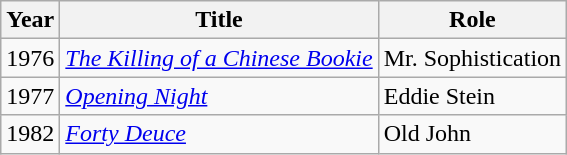<table class="wikitable">
<tr>
<th>Year</th>
<th>Title</th>
<th>Role</th>
</tr>
<tr>
<td>1976</td>
<td><em><a href='#'>The Killing of a Chinese Bookie</a></em></td>
<td>Mr. Sophistication</td>
</tr>
<tr>
<td>1977</td>
<td><em><a href='#'>Opening Night</a></em></td>
<td>Eddie Stein</td>
</tr>
<tr>
<td>1982</td>
<td><em><a href='#'>Forty Deuce</a></em></td>
<td>Old John</td>
</tr>
</table>
